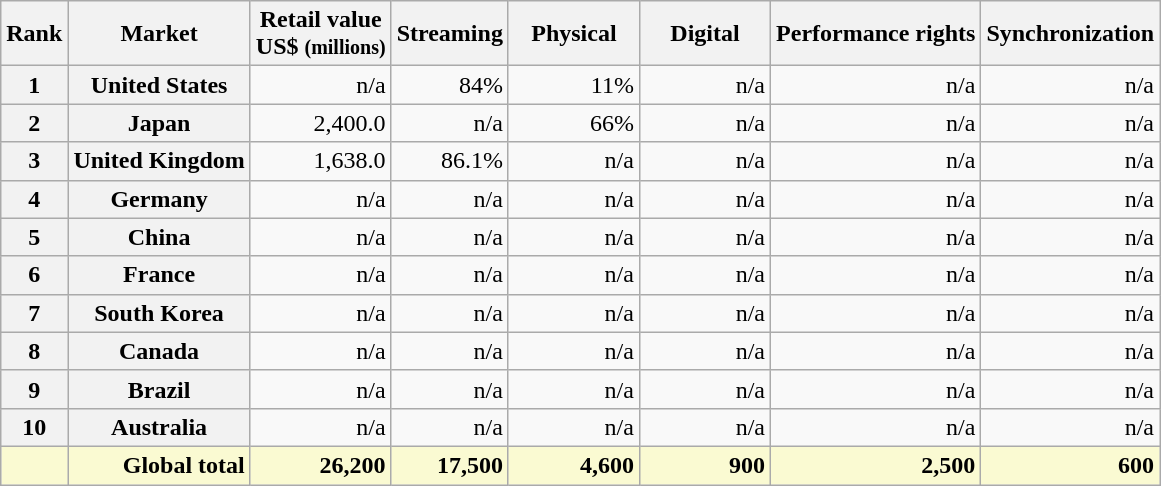<table class="wikitable plainrowheaders sortable" style="text-align:right;">
<tr>
<th scope="col">Rank</th>
<th scope="col">Market</th>
<th scope="col">Retail value<br>US$ <small>(millions)</small></th>
<th scope="col">Streaming</th>
<th scope="col" style="width:5em;">Physical</th>
<th scope="col" style="width:5em;">Digital</th>
<th scope="col">Performance rights</th>
<th scope="col">Synchronization</th>
</tr>
<tr>
<th>1</th>
<th scope="row">United States</th>
<td>n/a</td>
<td>84%</td>
<td>11%</td>
<td>n/a</td>
<td>n/a</td>
<td>n/a</td>
</tr>
<tr>
<th>2</th>
<th scope="row">Japan</th>
<td>2,400.0</td>
<td>n/a</td>
<td>66%</td>
<td>n/a</td>
<td>n/a</td>
<td>n/a</td>
</tr>
<tr>
<th>3</th>
<th scope="row">United Kingdom</th>
<td>1,638.0</td>
<td>86.1%</td>
<td>n/a</td>
<td>n/a</td>
<td>n/a</td>
<td>n/a</td>
</tr>
<tr>
<th>4</th>
<th scope="row">Germany</th>
<td>n/a</td>
<td>n/a</td>
<td>n/a</td>
<td>n/a</td>
<td>n/a</td>
<td>n/a</td>
</tr>
<tr>
<th>5</th>
<th scope="row">China</th>
<td>n/a</td>
<td>n/a</td>
<td>n/a</td>
<td>n/a</td>
<td>n/a</td>
<td>n/a</td>
</tr>
<tr>
<th>6</th>
<th scope="row">France</th>
<td>n/a</td>
<td>n/a</td>
<td>n/a</td>
<td>n/a</td>
<td>n/a</td>
<td>n/a</td>
</tr>
<tr>
<th>7</th>
<th scope="row">South Korea</th>
<td>n/a</td>
<td>n/a</td>
<td>n/a</td>
<td>n/a</td>
<td>n/a</td>
<td>n/a</td>
</tr>
<tr>
<th>8</th>
<th scope="row">Canada</th>
<td>n/a</td>
<td>n/a</td>
<td>n/a</td>
<td>n/a</td>
<td>n/a</td>
<td>n/a</td>
</tr>
<tr>
<th>9</th>
<th scope="row">Brazil</th>
<td>n/a</td>
<td>n/a</td>
<td>n/a</td>
<td>n/a</td>
<td>n/a</td>
<td>n/a</td>
</tr>
<tr>
<th>10</th>
<th scope="row">Australia</th>
<td>n/a</td>
<td>n/a</td>
<td>n/a</td>
<td>n/a</td>
<td>n/a</td>
<td>n/a</td>
</tr>
<tr class="sortbottom" style="background-color:#FAFAD2; font-weight:bold;">
<td></td>
<td>Global total</td>
<td>26,200</td>
<td>17,500</td>
<td>4,600</td>
<td>900</td>
<td>2,500</td>
<td>600</td>
</tr>
</table>
